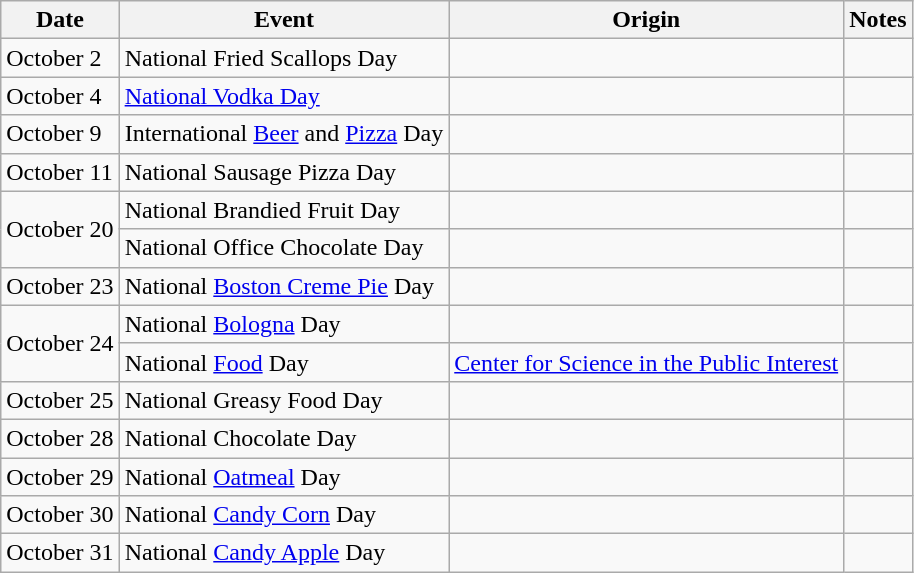<table class="wikitable sortable">
<tr>
<th>Date</th>
<th>Event</th>
<th>Origin</th>
<th>Notes</th>
</tr>
<tr>
<td>October 2</td>
<td>National Fried Scallops Day</td>
<td></td>
<td></td>
</tr>
<tr>
<td>October 4</td>
<td><a href='#'>National Vodka Day</a></td>
<td></td>
<td></td>
</tr>
<tr>
<td>October 9</td>
<td>International <a href='#'>Beer</a> and <a href='#'>Pizza</a> Day</td>
<td></td>
<td></td>
</tr>
<tr>
<td>October 11</td>
<td>National Sausage Pizza Day</td>
<td></td>
<td></td>
</tr>
<tr>
<td rowspan="2">October 20</td>
<td>National Brandied Fruit Day</td>
<td></td>
<td></td>
</tr>
<tr>
<td>National Office Chocolate Day</td>
<td></td>
<td></td>
</tr>
<tr>
<td>October 23</td>
<td>National <a href='#'>Boston Creme Pie</a> Day</td>
<td></td>
<td></td>
</tr>
<tr>
<td rowspan="2">October 24</td>
<td>National <a href='#'>Bologna</a> Day</td>
<td></td>
<td></td>
</tr>
<tr>
<td>National <a href='#'>Food</a> Day</td>
<td><a href='#'>Center for Science in the Public Interest</a></td>
<td></td>
</tr>
<tr>
<td>October 25</td>
<td>National Greasy Food Day</td>
<td></td>
<td></td>
</tr>
<tr>
<td>October 28</td>
<td>National Chocolate Day</td>
<td></td>
<td></td>
</tr>
<tr>
<td>October 29</td>
<td>National <a href='#'>Oatmeal</a> Day</td>
<td></td>
<td></td>
</tr>
<tr>
<td>October 30</td>
<td>National <a href='#'>Candy Corn</a> Day</td>
<td></td>
<td></td>
</tr>
<tr>
<td>October 31</td>
<td>National <a href='#'>Candy Apple</a> Day</td>
<td></td>
<td></td>
</tr>
</table>
